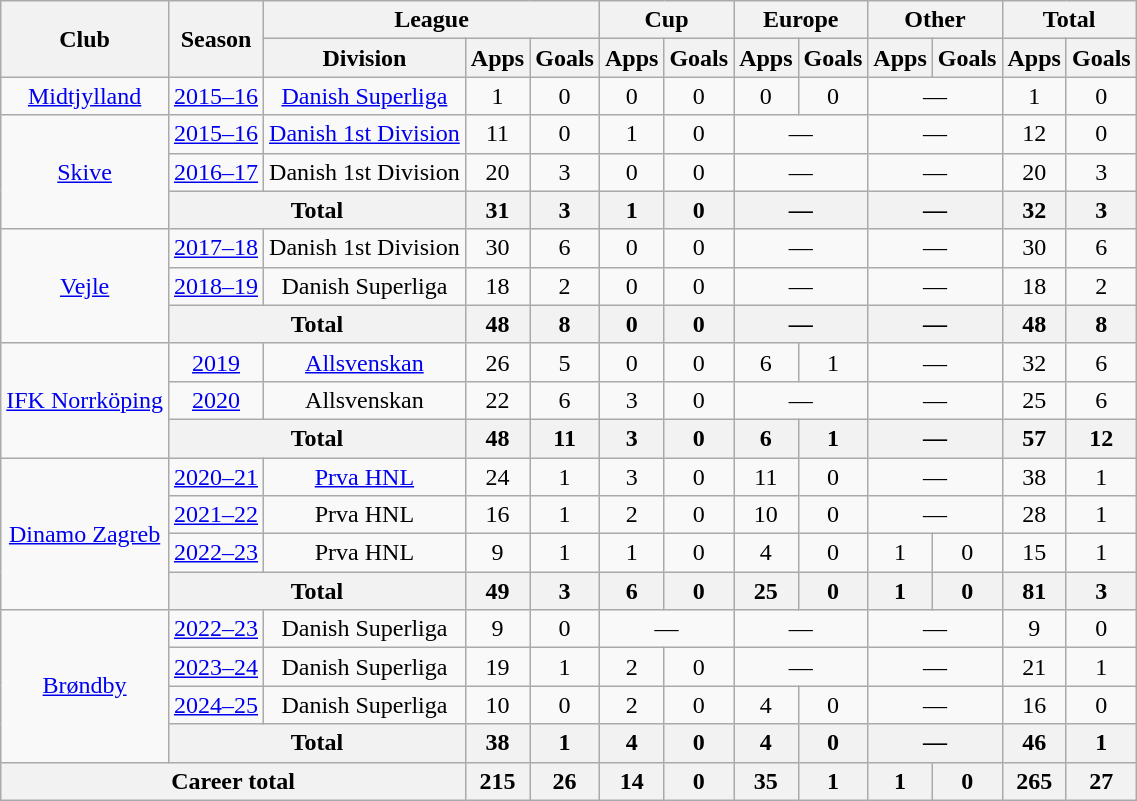<table class="wikitable" style="text-align: center">
<tr>
<th rowspan="2">Club</th>
<th rowspan="2">Season</th>
<th colspan="3">League</th>
<th colspan="2">Cup</th>
<th colspan="2">Europe</th>
<th colspan="2">Other</th>
<th colspan="2">Total</th>
</tr>
<tr>
<th>Division</th>
<th>Apps</th>
<th>Goals</th>
<th>Apps</th>
<th>Goals</th>
<th>Apps</th>
<th>Goals</th>
<th>Apps</th>
<th>Goals</th>
<th>Apps</th>
<th>Goals</th>
</tr>
<tr>
<td><a href='#'>Midtjylland</a></td>
<td><a href='#'>2015–16</a></td>
<td><a href='#'>Danish Superliga</a></td>
<td>1</td>
<td>0</td>
<td>0</td>
<td>0</td>
<td>0</td>
<td>0</td>
<td colspan="2">—</td>
<td>1</td>
<td>0</td>
</tr>
<tr>
<td rowspan="3"><a href='#'>Skive</a></td>
<td><a href='#'>2015–16</a></td>
<td><a href='#'>Danish 1st Division</a></td>
<td>11</td>
<td>0</td>
<td>1</td>
<td>0</td>
<td colspan="2">—</td>
<td colspan="2">—</td>
<td>12</td>
<td>0</td>
</tr>
<tr>
<td><a href='#'>2016–17</a></td>
<td>Danish 1st Division</td>
<td>20</td>
<td>3</td>
<td>0</td>
<td>0</td>
<td colspan="2">—</td>
<td colspan="2">—</td>
<td>20</td>
<td>3</td>
</tr>
<tr>
<th colspan="2">Total</th>
<th>31</th>
<th>3</th>
<th>1</th>
<th>0</th>
<th colspan="2">—</th>
<th colspan="2">—</th>
<th>32</th>
<th>3</th>
</tr>
<tr>
<td rowspan="3"><a href='#'>Vejle</a></td>
<td><a href='#'>2017–18</a></td>
<td>Danish 1st Division</td>
<td>30</td>
<td>6</td>
<td>0</td>
<td>0</td>
<td colspan="2">—</td>
<td colspan="2">—</td>
<td>30</td>
<td>6</td>
</tr>
<tr>
<td><a href='#'>2018–19</a></td>
<td>Danish Superliga</td>
<td>18</td>
<td>2</td>
<td>0</td>
<td>0</td>
<td colspan="2">—</td>
<td colspan="2">—</td>
<td>18</td>
<td>2</td>
</tr>
<tr>
<th colspan="2">Total</th>
<th>48</th>
<th>8</th>
<th>0</th>
<th>0</th>
<th colspan="2">—</th>
<th colspan="2">—</th>
<th>48</th>
<th>8</th>
</tr>
<tr>
<td rowspan="3"><a href='#'>IFK Norrköping</a></td>
<td><a href='#'>2019</a></td>
<td><a href='#'>Allsvenskan</a></td>
<td>26</td>
<td>5</td>
<td>0</td>
<td>0</td>
<td>6</td>
<td>1</td>
<td colspan="2">—</td>
<td>32</td>
<td>6</td>
</tr>
<tr>
<td><a href='#'>2020</a></td>
<td>Allsvenskan</td>
<td>22</td>
<td>6</td>
<td>3</td>
<td>0</td>
<td colspan="2">—</td>
<td colspan="2">—</td>
<td>25</td>
<td>6</td>
</tr>
<tr>
<th colspan="2">Total</th>
<th>48</th>
<th>11</th>
<th>3</th>
<th>0</th>
<th>6</th>
<th>1</th>
<th colspan="2">—</th>
<th>57</th>
<th>12</th>
</tr>
<tr>
<td rowspan="4"><a href='#'>Dinamo Zagreb</a></td>
<td><a href='#'>2020–21</a></td>
<td><a href='#'>Prva HNL</a></td>
<td>24</td>
<td>1</td>
<td>3</td>
<td>0</td>
<td>11</td>
<td>0</td>
<td colspan="2">—</td>
<td>38</td>
<td>1</td>
</tr>
<tr>
<td><a href='#'>2021–22</a></td>
<td>Prva HNL</td>
<td>16</td>
<td>1</td>
<td>2</td>
<td>0</td>
<td>10</td>
<td>0</td>
<td colspan="2">—</td>
<td>28</td>
<td>1</td>
</tr>
<tr>
<td><a href='#'>2022–23</a></td>
<td>Prva HNL</td>
<td>9</td>
<td>1</td>
<td>1</td>
<td>0</td>
<td>4</td>
<td>0</td>
<td>1</td>
<td>0</td>
<td>15</td>
<td>1</td>
</tr>
<tr>
<th colspan="2">Total</th>
<th>49</th>
<th>3</th>
<th>6</th>
<th>0</th>
<th>25</th>
<th>0</th>
<th>1</th>
<th>0</th>
<th>81</th>
<th>3</th>
</tr>
<tr>
<td rowspan="4"><a href='#'>Brøndby</a></td>
<td><a href='#'>2022–23</a></td>
<td>Danish Superliga</td>
<td>9</td>
<td>0</td>
<td colspan="2">—</td>
<td colspan="2">—</td>
<td colspan="2">—</td>
<td>9</td>
<td>0</td>
</tr>
<tr>
<td><a href='#'>2023–24</a></td>
<td>Danish Superliga</td>
<td>19</td>
<td>1</td>
<td>2</td>
<td>0</td>
<td colspan="2">—</td>
<td colspan="2">—</td>
<td>21</td>
<td>1</td>
</tr>
<tr>
<td><a href='#'>2024–25</a></td>
<td>Danish Superliga</td>
<td>10</td>
<td>0</td>
<td>2</td>
<td>0</td>
<td>4</td>
<td>0</td>
<td colspan="2">—</td>
<td>16</td>
<td>0</td>
</tr>
<tr>
<th colspan="2">Total</th>
<th>38</th>
<th>1</th>
<th>4</th>
<th>0</th>
<th>4</th>
<th>0</th>
<th colspan="2">—</th>
<th>46</th>
<th>1</th>
</tr>
<tr>
<th colspan="3">Career total</th>
<th>215</th>
<th>26</th>
<th>14</th>
<th>0</th>
<th>35</th>
<th>1</th>
<th>1</th>
<th>0</th>
<th>265</th>
<th>27</th>
</tr>
</table>
